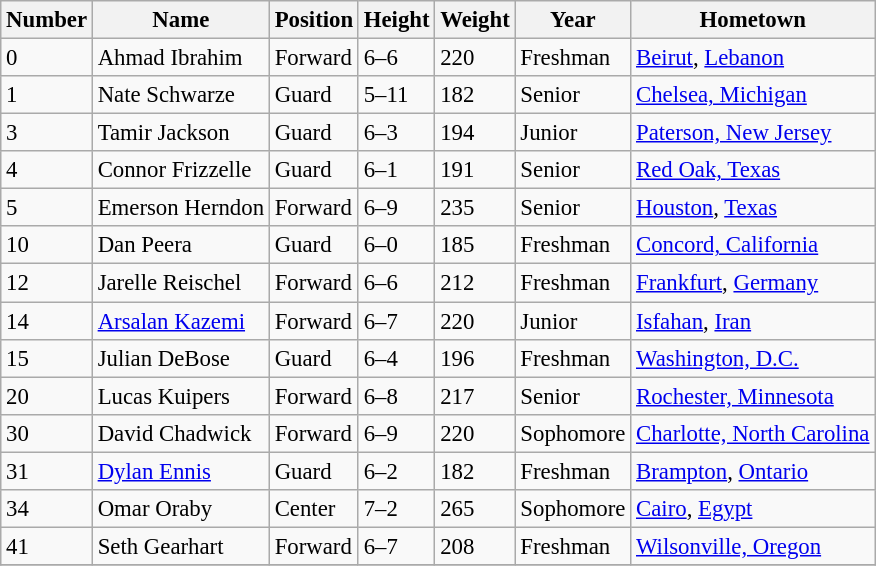<table class="wikitable" style="font-size: 95%;">
<tr>
<th>Number</th>
<th>Name</th>
<th>Position</th>
<th>Height</th>
<th>Weight</th>
<th>Year</th>
<th>Hometown</th>
</tr>
<tr>
<td>0</td>
<td>Ahmad Ibrahim</td>
<td>Forward</td>
<td>6–6</td>
<td>220</td>
<td>Freshman</td>
<td><a href='#'>Beirut</a>, <a href='#'>Lebanon</a></td>
</tr>
<tr>
<td>1</td>
<td>Nate Schwarze</td>
<td>Guard</td>
<td>5–11</td>
<td>182</td>
<td>Senior</td>
<td><a href='#'>Chelsea, Michigan</a></td>
</tr>
<tr>
<td>3</td>
<td>Tamir Jackson</td>
<td>Guard</td>
<td>6–3</td>
<td>194</td>
<td>Junior</td>
<td><a href='#'>Paterson, New Jersey</a></td>
</tr>
<tr>
<td>4</td>
<td>Connor Frizzelle</td>
<td>Guard</td>
<td>6–1</td>
<td>191</td>
<td>Senior</td>
<td><a href='#'>Red Oak, Texas</a></td>
</tr>
<tr>
<td>5</td>
<td>Emerson Herndon</td>
<td>Forward</td>
<td>6–9</td>
<td>235</td>
<td>Senior</td>
<td><a href='#'>Houston</a>, <a href='#'>Texas</a></td>
</tr>
<tr>
<td>10</td>
<td>Dan Peera</td>
<td>Guard</td>
<td>6–0</td>
<td>185</td>
<td>Freshman</td>
<td><a href='#'>Concord, California</a></td>
</tr>
<tr>
<td>12</td>
<td>Jarelle Reischel</td>
<td>Forward</td>
<td>6–6</td>
<td>212</td>
<td>Freshman</td>
<td><a href='#'>Frankfurt</a>, <a href='#'>Germany</a></td>
</tr>
<tr>
<td>14</td>
<td><a href='#'>Arsalan Kazemi</a></td>
<td>Forward</td>
<td>6–7</td>
<td>220</td>
<td>Junior</td>
<td><a href='#'>Isfahan</a>, <a href='#'>Iran</a></td>
</tr>
<tr>
<td>15</td>
<td>Julian DeBose</td>
<td>Guard</td>
<td>6–4</td>
<td>196</td>
<td>Freshman</td>
<td><a href='#'>Washington, D.C.</a></td>
</tr>
<tr>
<td>20</td>
<td>Lucas Kuipers</td>
<td>Forward</td>
<td>6–8</td>
<td>217</td>
<td>Senior</td>
<td><a href='#'>Rochester, Minnesota</a></td>
</tr>
<tr>
<td>30</td>
<td>David Chadwick</td>
<td>Forward</td>
<td>6–9</td>
<td>220</td>
<td>Sophomore</td>
<td><a href='#'>Charlotte, North Carolina</a></td>
</tr>
<tr>
<td>31</td>
<td><a href='#'>Dylan Ennis</a></td>
<td>Guard</td>
<td>6–2</td>
<td>182</td>
<td>Freshman</td>
<td><a href='#'>Brampton</a>, <a href='#'>Ontario</a></td>
</tr>
<tr>
<td>34</td>
<td>Omar Oraby</td>
<td>Center</td>
<td>7–2</td>
<td>265</td>
<td>Sophomore</td>
<td><a href='#'>Cairo</a>, <a href='#'>Egypt</a></td>
</tr>
<tr>
<td>41</td>
<td>Seth Gearhart</td>
<td>Forward</td>
<td>6–7</td>
<td>208</td>
<td>Freshman</td>
<td><a href='#'>Wilsonville, Oregon</a></td>
</tr>
<tr>
</tr>
</table>
